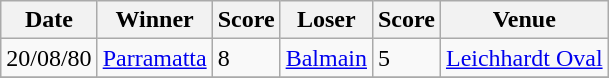<table class="wikitable">
<tr>
<th>Date</th>
<th>Winner</th>
<th>Score</th>
<th>Loser</th>
<th>Score</th>
<th>Venue</th>
</tr>
<tr>
<td>20/08/80</td>
<td> <a href='#'>Parramatta</a></td>
<td>8</td>
<td> <a href='#'>Balmain</a></td>
<td>5</td>
<td><a href='#'>Leichhardt Oval</a></td>
</tr>
<tr>
</tr>
</table>
